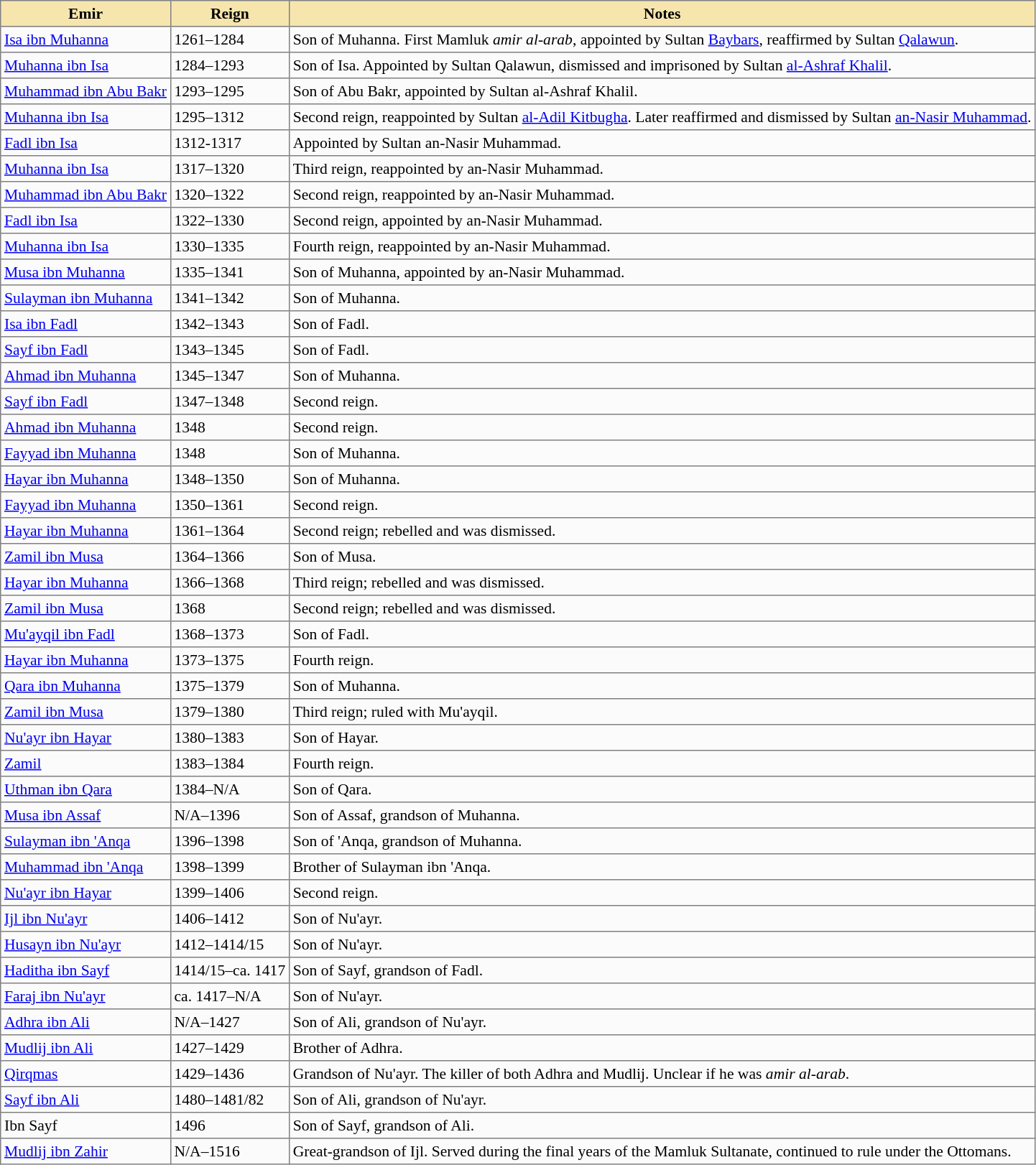<table class="nowraplinks" cellspacing="0" cellpadding="3" rules="all" style="background:#fbfbfb; border-style: solid; border-width: 1px; font-size:90%; empty-cells:show; border-collapse:collapse">
<tr style="background:#f6e6ae;">
<th>Emir</th>
<th>Reign</th>
<th>Notes</th>
</tr>
<tr>
<td><a href='#'>Isa ibn Muhanna</a></td>
<td>1261–1284</td>
<td>Son of Muhanna. First Mamluk <em>amir al-arab</em>, appointed by Sultan <a href='#'>Baybars</a>, reaffirmed by Sultan <a href='#'>Qalawun</a>.</td>
</tr>
<tr>
<td><a href='#'>Muhanna ibn Isa</a></td>
<td>1284–1293</td>
<td>Son of Isa. Appointed by Sultan Qalawun, dismissed and imprisoned by Sultan <a href='#'>al-Ashraf Khalil</a>.</td>
</tr>
<tr>
<td><a href='#'>Muhammad ibn Abu Bakr</a></td>
<td>1293–1295</td>
<td>Son of Abu Bakr, appointed by Sultan al-Ashraf Khalil.</td>
</tr>
<tr>
<td><a href='#'>Muhanna ibn Isa</a></td>
<td>1295–1312</td>
<td>Second reign, reappointed by Sultan <a href='#'>al-Adil Kitbugha</a>. Later reaffirmed and dismissed by Sultan <a href='#'>an-Nasir Muhammad</a>.</td>
</tr>
<tr>
<td><a href='#'>Fadl ibn Isa</a></td>
<td>1312-1317</td>
<td>Appointed by Sultan an-Nasir Muhammad.</td>
</tr>
<tr>
<td><a href='#'>Muhanna ibn Isa</a></td>
<td>1317–1320</td>
<td>Third reign, reappointed by an-Nasir Muhammad.</td>
</tr>
<tr>
<td><a href='#'>Muhammad ibn Abu Bakr</a></td>
<td>1320–1322</td>
<td>Second reign, reappointed by an-Nasir Muhammad.</td>
</tr>
<tr>
<td><a href='#'>Fadl ibn Isa</a></td>
<td>1322–1330</td>
<td>Second reign, appointed by an-Nasir Muhammad.</td>
</tr>
<tr>
<td><a href='#'>Muhanna ibn Isa</a></td>
<td>1330–1335</td>
<td>Fourth reign, reappointed by an-Nasir Muhammad.</td>
</tr>
<tr>
<td><a href='#'>Musa ibn Muhanna</a></td>
<td>1335–1341</td>
<td>Son of Muhanna, appointed by an-Nasir Muhammad.</td>
</tr>
<tr>
<td><a href='#'>Sulayman ibn Muhanna</a></td>
<td>1341–1342</td>
<td>Son of Muhanna.</td>
</tr>
<tr>
<td><a href='#'>Isa ibn Fadl</a></td>
<td>1342–1343</td>
<td>Son of Fadl.</td>
</tr>
<tr>
<td><a href='#'>Sayf ibn Fadl</a></td>
<td>1343–1345</td>
<td>Son of Fadl.</td>
</tr>
<tr>
<td><a href='#'>Ahmad ibn Muhanna</a></td>
<td>1345–1347</td>
<td>Son of Muhanna.</td>
</tr>
<tr>
<td><a href='#'>Sayf ibn Fadl</a></td>
<td>1347–1348</td>
<td>Second reign.</td>
</tr>
<tr>
<td><a href='#'>Ahmad ibn Muhanna</a></td>
<td>1348</td>
<td>Second reign.</td>
</tr>
<tr>
<td><a href='#'>Fayyad ibn Muhanna</a></td>
<td>1348</td>
<td>Son of Muhanna.</td>
</tr>
<tr>
<td><a href='#'>Hayar ibn Muhanna</a></td>
<td>1348–1350</td>
<td>Son of Muhanna.</td>
</tr>
<tr>
<td><a href='#'>Fayyad ibn Muhanna</a></td>
<td>1350–1361</td>
<td>Second reign.</td>
</tr>
<tr>
<td><a href='#'>Hayar ibn Muhanna</a></td>
<td>1361–1364</td>
<td>Second reign; rebelled and was dismissed.</td>
</tr>
<tr>
<td><a href='#'>Zamil ibn Musa</a></td>
<td>1364–1366</td>
<td>Son of Musa.</td>
</tr>
<tr>
<td><a href='#'>Hayar ibn Muhanna</a></td>
<td>1366–1368</td>
<td>Third reign; rebelled and was dismissed.</td>
</tr>
<tr>
<td><a href='#'>Zamil ibn Musa</a></td>
<td>1368</td>
<td>Second reign; rebelled and was dismissed.</td>
</tr>
<tr>
<td><a href='#'>Mu'ayqil ibn Fadl</a></td>
<td>1368–1373</td>
<td>Son of Fadl.</td>
</tr>
<tr>
<td><a href='#'>Hayar ibn Muhanna</a></td>
<td>1373–1375</td>
<td>Fourth reign.</td>
</tr>
<tr>
<td><a href='#'>Qara ibn Muhanna</a></td>
<td>1375–1379</td>
<td>Son of Muhanna.</td>
</tr>
<tr>
<td><a href='#'>Zamil ibn Musa</a></td>
<td>1379–1380</td>
<td>Third reign; ruled with Mu'ayqil.</td>
</tr>
<tr>
<td><a href='#'>Nu'ayr ibn Hayar</a></td>
<td>1380–1383</td>
<td>Son of Hayar.</td>
</tr>
<tr>
<td><a href='#'>Zamil</a></td>
<td>1383–1384</td>
<td>Fourth reign.</td>
</tr>
<tr>
<td><a href='#'>Uthman ibn Qara</a></td>
<td>1384–N/A</td>
<td>Son of Qara.</td>
</tr>
<tr>
<td><a href='#'>Musa ibn Assaf</a></td>
<td>N/A–1396</td>
<td>Son of Assaf, grandson of Muhanna.</td>
</tr>
<tr>
<td><a href='#'>Sulayman ibn 'Anqa</a></td>
<td>1396–1398</td>
<td>Son of 'Anqa, grandson of Muhanna.</td>
</tr>
<tr>
<td><a href='#'>Muhammad ibn 'Anqa</a></td>
<td>1398–1399</td>
<td>Brother of Sulayman ibn 'Anqa.</td>
</tr>
<tr>
<td><a href='#'>Nu'ayr ibn Hayar</a></td>
<td>1399–1406</td>
<td>Second reign.</td>
</tr>
<tr>
<td><a href='#'>Ijl ibn Nu'ayr</a></td>
<td>1406–1412</td>
<td>Son of Nu'ayr.</td>
</tr>
<tr>
<td><a href='#'>Husayn ibn Nu'ayr</a></td>
<td>1412–1414/15</td>
<td>Son of Nu'ayr.</td>
</tr>
<tr>
<td><a href='#'>Haditha ibn Sayf</a></td>
<td>1414/15–ca. 1417</td>
<td>Son of Sayf, grandson of Fadl.</td>
</tr>
<tr>
<td><a href='#'>Faraj ibn Nu'ayr</a></td>
<td>ca. 1417–N/A</td>
<td>Son of Nu'ayr.</td>
</tr>
<tr>
<td><a href='#'>Adhra ibn Ali</a></td>
<td>N/A–1427</td>
<td>Son of Ali, grandson of Nu'ayr.</td>
</tr>
<tr>
<td><a href='#'>Mudlij ibn Ali</a></td>
<td>1427–1429</td>
<td>Brother of Adhra.</td>
</tr>
<tr>
<td><a href='#'>Qirqmas</a></td>
<td>1429–1436</td>
<td>Grandson of Nu'ayr. The killer of both Adhra and Mudlij. Unclear if he was <em>amir al-arab</em>.</td>
</tr>
<tr>
<td><a href='#'>Sayf ibn Ali</a></td>
<td>1480–1481/82</td>
<td>Son of Ali, grandson of Nu'ayr.</td>
</tr>
<tr>
<td>Ibn Sayf</td>
<td>1496</td>
<td>Son of Sayf, grandson of Ali.</td>
</tr>
<tr>
<td><a href='#'>Mudlij ibn Zahir</a></td>
<td>N/A–1516</td>
<td>Great-grandson of Ijl. Served during the final years of the Mamluk Sultanate, continued to rule under the Ottomans.</td>
</tr>
</table>
